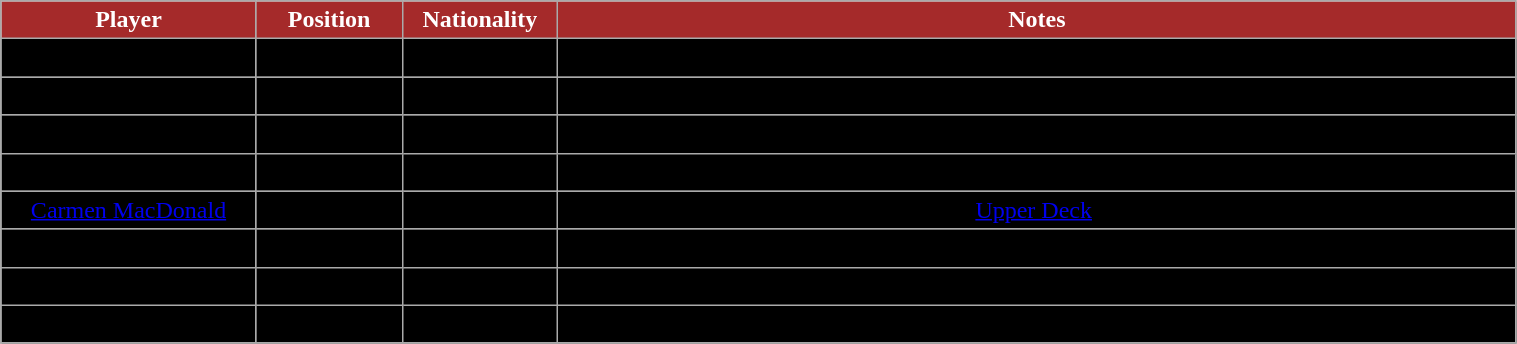<table class="wikitable" width="80%">
<tr align="center"  style=" background:brown;color:#FFFFFF;">
<td><strong>Player</strong></td>
<td><strong>Position</strong></td>
<td><strong>Nationality</strong></td>
<td><strong>Notes</strong></td>
</tr>
<tr align="center" bgcolor=" ">
<td>Amanda Boulier</td>
<td>Defense</td>
<td></td>
<td>Played for the Connecticut Polar Bears</td>
</tr>
<tr align="center" bgcolor=" ">
<td>Jessica Hon</td>
<td>Forward</td>
<td></td>
<td>Graduate of the North American Hockey Academy</td>
</tr>
<tr align="center" bgcolor=" ">
<td>Margo Lund</td>
<td>Forward</td>
<td></td>
<td>Hails from Minnesota</td>
</tr>
<tr align="center" bgcolor=" ">
<td>Jessa MacAuliffe</td>
<td>Defense</td>
<td></td>
<td>Played for the Whitby Jr. Wolves</td>
</tr>
<tr align="center" bgcolor=" ">
<td><a href='#'>Carmen MacDonald</a></td>
<td>Goaltender</td>
<td></td>
<td>A card of her was featured in the <a href='#'>Upper Deck</a> 2010 World of Sports card series.</td>
</tr>
<tr align="center" bgcolor=" ">
<td>Jacqueline Wand</td>
<td>Forward</td>
<td></td>
<td>Participated with the Chicago Mission</td>
</tr>
<tr align="center" bgcolor=" ">
<td>Cary Wilder</td>
<td>Forward</td>
<td></td>
<td>Hails from Ithaca, New York</td>
</tr>
<tr align="center" bgcolor=" ">
<td>Ellie Williams</td>
<td>Forward</td>
<td></td>
<td>Competed at Shattuck St. Mary's</td>
</tr>
<tr align="center" bgcolor=" ">
</tr>
</table>
